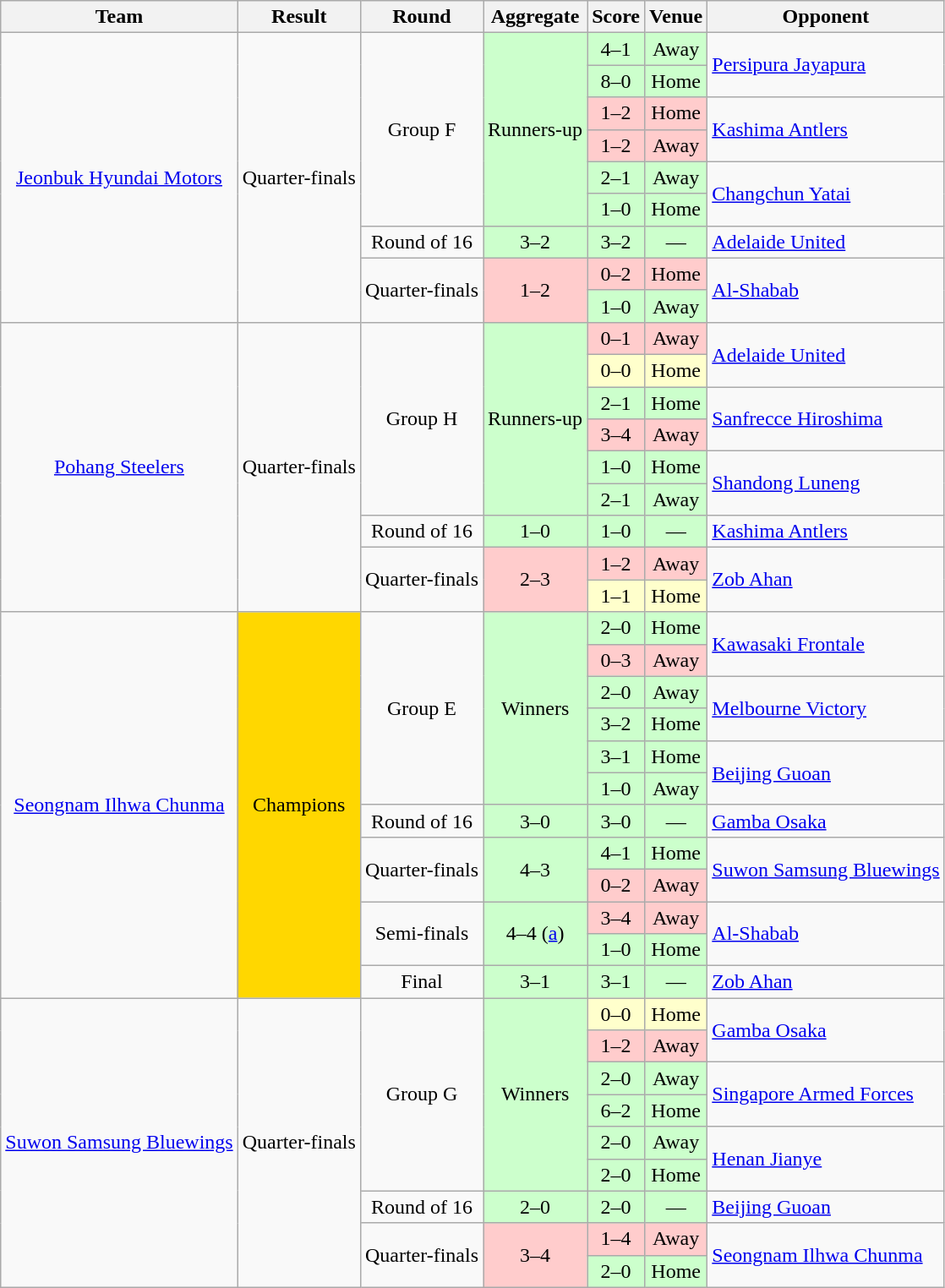<table class="wikitable" style="text-align:center;">
<tr>
<th>Team</th>
<th>Result</th>
<th>Round</th>
<th>Aggregate</th>
<th>Score</th>
<th>Venue</th>
<th>Opponent</th>
</tr>
<tr>
<td rowspan="9"><a href='#'>Jeonbuk Hyundai Motors</a></td>
<td rowspan="9">Quarter-finals</td>
<td rowspan="6">Group F</td>
<td rowspan="6" bgcolor="#cfc">Runners-up</td>
<td bgcolor="#cfc">4–1</td>
<td bgcolor="#cfc">Away</td>
<td rowspan="2" align="left"> <a href='#'>Persipura Jayapura</a></td>
</tr>
<tr>
<td bgcolor="#cfc">8–0</td>
<td bgcolor="#cfc">Home</td>
</tr>
<tr>
<td bgcolor="#fcc">1–2</td>
<td bgcolor="#fcc">Home</td>
<td rowspan="2" align="left"> <a href='#'>Kashima Antlers</a></td>
</tr>
<tr>
<td bgcolor="#fcc">1–2</td>
<td bgcolor="#fcc">Away</td>
</tr>
<tr>
<td bgcolor="#cfc">2–1</td>
<td bgcolor="#cfc">Away</td>
<td rowspan="2" align="left"> <a href='#'>Changchun Yatai</a></td>
</tr>
<tr>
<td bgcolor="#cfc">1–0</td>
<td bgcolor="#cfc">Home</td>
</tr>
<tr>
<td>Round of 16</td>
<td bgcolor="#cfc">3–2</td>
<td bgcolor="#cfc">3–2 </td>
<td bgcolor="#cfc">—</td>
<td align="left"> <a href='#'>Adelaide United</a></td>
</tr>
<tr>
<td rowspan="2">Quarter-finals</td>
<td rowspan="2" bgcolor="#fcc">1–2</td>
<td bgcolor="#fcc">0–2</td>
<td bgcolor="#fcc">Home</td>
<td rowspan="2" align="left"> <a href='#'>Al-Shabab</a></td>
</tr>
<tr>
<td bgcolor="#cfc">1–0</td>
<td bgcolor="#cfc">Away</td>
</tr>
<tr>
<td rowspan="9"><a href='#'>Pohang Steelers</a></td>
<td rowspan="9">Quarter-finals</td>
<td rowspan="6">Group H</td>
<td rowspan="6" bgcolor="#cfc">Runners-up</td>
<td bgcolor="#fcc">0–1</td>
<td bgcolor="#fcc">Away</td>
<td rowspan="2" align="left"> <a href='#'>Adelaide United</a></td>
</tr>
<tr>
<td bgcolor="#ffc">0–0</td>
<td bgcolor="#ffc">Home</td>
</tr>
<tr>
<td bgcolor="#cfc">2–1</td>
<td bgcolor="#cfc">Home</td>
<td rowspan="2" align="left"> <a href='#'>Sanfrecce Hiroshima</a></td>
</tr>
<tr>
<td bgcolor="#fcc">3–4</td>
<td bgcolor="#fcc">Away</td>
</tr>
<tr>
<td bgcolor="#cfc">1–0</td>
<td bgcolor="#cfc">Home</td>
<td rowspan="2" align="left"> <a href='#'>Shandong Luneng</a></td>
</tr>
<tr>
<td bgcolor="#cfc">2–1</td>
<td bgcolor="#cfc">Away</td>
</tr>
<tr>
<td>Round of 16</td>
<td bgcolor="#cfc">1–0</td>
<td bgcolor="#cfc">1–0</td>
<td bgcolor="#cfc">—</td>
<td align="left"> <a href='#'>Kashima Antlers</a></td>
</tr>
<tr>
<td rowspan="2">Quarter-finals</td>
<td rowspan="2" bgcolor="#fcc">2–3</td>
<td bgcolor="#fcc">1–2</td>
<td bgcolor="#fcc">Away</td>
<td rowspan="2" align="left"> <a href='#'>Zob Ahan</a></td>
</tr>
<tr>
<td bgcolor="#ffc">1–1</td>
<td bgcolor="#ffc">Home</td>
</tr>
<tr>
<td rowspan="12"><a href='#'>Seongnam Ilhwa Chunma</a></td>
<td rowspan="12" bgcolor="gold">Champions</td>
<td rowspan="6">Group E</td>
<td rowspan="6" bgcolor="#cfc">Winners</td>
<td bgcolor="#cfc">2–0</td>
<td bgcolor="#cfc">Home</td>
<td rowspan="2" align="left"> <a href='#'>Kawasaki Frontale</a></td>
</tr>
<tr>
<td bgcolor="#fcc">0–3</td>
<td bgcolor="#fcc">Away</td>
</tr>
<tr>
<td bgcolor="#cfc">2–0</td>
<td bgcolor="#cfc">Away</td>
<td rowspan="2" align="left"> <a href='#'>Melbourne Victory</a></td>
</tr>
<tr>
<td bgcolor="#cfc">3–2</td>
<td bgcolor="#cfc">Home</td>
</tr>
<tr>
<td bgcolor="#cfc">3–1</td>
<td bgcolor="#cfc">Home</td>
<td rowspan="2" align="left"> <a href='#'>Beijing Guoan</a></td>
</tr>
<tr>
<td bgcolor="#cfc">1–0</td>
<td bgcolor="#cfc">Away</td>
</tr>
<tr>
<td>Round of 16</td>
<td bgcolor="#cfc">3–0</td>
<td bgcolor="#cfc">3–0</td>
<td bgcolor="#cfc">—</td>
<td align="left"> <a href='#'>Gamba Osaka</a></td>
</tr>
<tr>
<td rowspan="2">Quarter-finals</td>
<td rowspan="2" bgcolor="#cfc">4–3</td>
<td bgcolor="#cfc">4–1</td>
<td bgcolor="#cfc">Home</td>
<td rowspan="2" align="left"> <a href='#'>Suwon Samsung Bluewings</a></td>
</tr>
<tr>
<td bgcolor="#fcc">0–2</td>
<td bgcolor="#fcc">Away</td>
</tr>
<tr>
<td rowspan="2">Semi-finals</td>
<td rowspan="2" bgcolor="#cfc">4–4 (<a href='#'>a</a>)</td>
<td bgcolor="#fcc">3–4</td>
<td bgcolor="#fcc">Away</td>
<td rowspan="2" align="left"> <a href='#'>Al-Shabab</a></td>
</tr>
<tr>
<td bgcolor="#cfc">1–0</td>
<td bgcolor="#cfc">Home</td>
</tr>
<tr>
<td>Final</td>
<td bgcolor="#cfc">3–1</td>
<td bgcolor="#cfc">3–1</td>
<td bgcolor="#cfc">—</td>
<td align="left"> <a href='#'>Zob Ahan</a></td>
</tr>
<tr>
<td rowspan="9"><a href='#'>Suwon Samsung Bluewings</a></td>
<td rowspan="9">Quarter-finals</td>
<td rowspan="6">Group G</td>
<td rowspan="6" bgcolor="#cfc">Winners</td>
<td bgcolor="#ffc">0–0</td>
<td bgcolor="#ffc">Home</td>
<td rowspan="2" align="left"> <a href='#'>Gamba Osaka</a></td>
</tr>
<tr>
<td bgcolor="#fcc">1–2</td>
<td bgcolor="#fcc">Away</td>
</tr>
<tr>
<td bgcolor="#cfc">2–0</td>
<td bgcolor="#cfc">Away</td>
<td rowspan="2" align="left"> <a href='#'>Singapore Armed Forces</a></td>
</tr>
<tr>
<td bgcolor="#cfc">6–2</td>
<td bgcolor="#cfc">Home</td>
</tr>
<tr>
<td bgcolor="#cfc">2–0</td>
<td bgcolor="#cfc">Away</td>
<td rowspan="2" align="left"> <a href='#'>Henan Jianye</a></td>
</tr>
<tr>
<td bgcolor="#cfc">2–0</td>
<td bgcolor="#cfc">Home</td>
</tr>
<tr>
<td>Round of 16</td>
<td bgcolor="#cfc">2–0</td>
<td bgcolor="#cfc">2–0</td>
<td bgcolor="#cfc">—</td>
<td align="left"> <a href='#'>Beijing Guoan</a></td>
</tr>
<tr>
<td rowspan="2">Quarter-finals</td>
<td rowspan="2" bgcolor="#fcc">3–4</td>
<td bgcolor="#fcc">1–4</td>
<td bgcolor="#fcc">Away</td>
<td rowspan="2" align="left"> <a href='#'>Seongnam Ilhwa Chunma</a></td>
</tr>
<tr>
<td bgcolor="#cfc">2–0</td>
<td bgcolor="#cfc">Home</td>
</tr>
</table>
